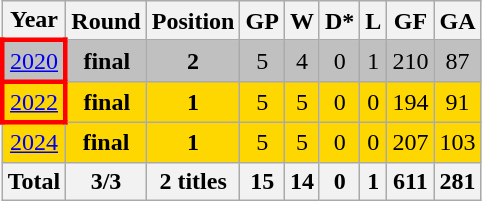<table class="wikitable" style="text-align: center;">
<tr>
<th>Year</th>
<th>Round</th>
<th>Position</th>
<th>GP</th>
<th>W</th>
<th>D*</th>
<th>L</th>
<th>GF</th>
<th>GA</th>
</tr>
<tr style="background:silver;">
<td style="border: 3px solid red"> <a href='#'>2020</a></td>
<td><strong>final</strong></td>
<td><strong>2</strong></td>
<td>5</td>
<td>4</td>
<td>0</td>
<td>1</td>
<td>210</td>
<td>87</td>
</tr>
<tr style="background:gold;">
<td style="border: 3px solid red"> <a href='#'>2022</a></td>
<td><strong>final</strong></td>
<td><strong>1</strong></td>
<td>5</td>
<td>5</td>
<td>0</td>
<td>0</td>
<td>194</td>
<td>91</td>
</tr>
<tr style="background:gold;">
<td> <a href='#'>2024</a></td>
<td><strong>final</strong></td>
<td><strong>1</strong></td>
<td>5</td>
<td>5</td>
<td>0</td>
<td>0</td>
<td>207</td>
<td>103</td>
</tr>
<tr>
<th>Total</th>
<th>3/3</th>
<th>2 titles</th>
<th>15</th>
<th>14</th>
<th>0</th>
<th>1</th>
<th>611</th>
<th>281</th>
</tr>
</table>
